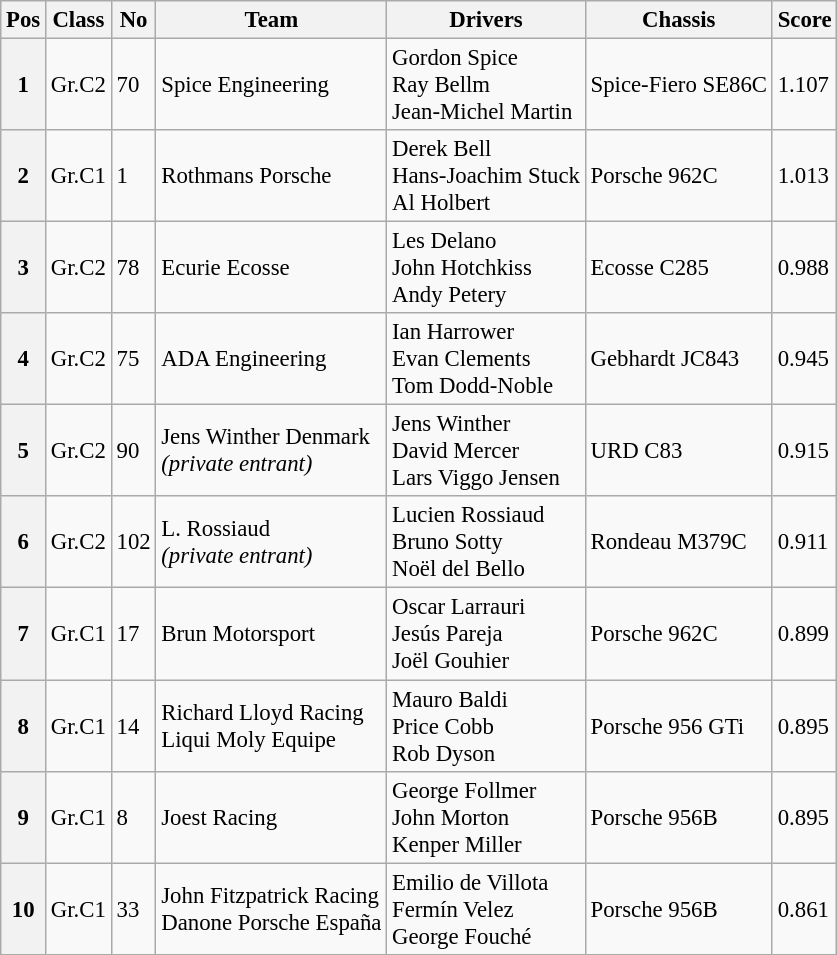<table class="wikitable" style="font-size: 95%;">
<tr>
<th>Pos</th>
<th>Class</th>
<th>No</th>
<th>Team</th>
<th>Drivers</th>
<th>Chassis</th>
<th>Score</th>
</tr>
<tr>
<th>1</th>
<td>Gr.C2</td>
<td>70</td>
<td> Spice Engineering</td>
<td> Gordon Spice<br> Ray Bellm <br> Jean-Michel Martin</td>
<td>Spice-Fiero SE86C</td>
<td>1.107</td>
</tr>
<tr>
<th>2</th>
<td>Gr.C1</td>
<td>1</td>
<td> Rothmans Porsche</td>
<td> Derek Bell<br> Hans-Joachim Stuck<br> Al Holbert</td>
<td>Porsche 962C</td>
<td>1.013</td>
</tr>
<tr>
<th>3</th>
<td>Gr.C2</td>
<td>78</td>
<td> Ecurie Ecosse</td>
<td> Les Delano<br> John Hotchkiss<br> Andy Petery</td>
<td>Ecosse C285</td>
<td>0.988</td>
</tr>
<tr>
<th>4</th>
<td>Gr.C2</td>
<td>75</td>
<td> ADA Engineering</td>
<td> Ian Harrower<br> Evan Clements<br> Tom Dodd-Noble</td>
<td>Gebhardt JC843</td>
<td>0.945</td>
</tr>
<tr>
<th>5</th>
<td>Gr.C2</td>
<td>90</td>
<td> Jens Winther Denmark<br><em>(private entrant)</em></td>
<td> Jens Winther<br> David Mercer<br> Lars Viggo Jensen</td>
<td>URD C83</td>
<td>0.915</td>
</tr>
<tr>
<th>6</th>
<td>Gr.C2</td>
<td>102</td>
<td> L. Rossiaud<br><em>(private entrant)</em></td>
<td> Lucien Rossiaud<br> Bruno Sotty<br> Noël del Bello</td>
<td>Rondeau M379C</td>
<td>0.911</td>
</tr>
<tr>
<th>7</th>
<td>Gr.C1</td>
<td>17</td>
<td> Brun Motorsport</td>
<td> Oscar Larrauri<br> Jesús Pareja<br> Joël Gouhier</td>
<td>Porsche 962C</td>
<td>0.899</td>
</tr>
<tr>
<th>8</th>
<td>Gr.C1</td>
<td>14</td>
<td> Richard Lloyd Racing<br> Liqui Moly Equipe</td>
<td> Mauro Baldi<br> Price Cobb<br> Rob Dyson</td>
<td>Porsche 956 GTi</td>
<td>0.895</td>
</tr>
<tr>
<th>9</th>
<td>Gr.C1</td>
<td>8</td>
<td> Joest Racing</td>
<td> George Follmer<br> John Morton<br> Kenper Miller</td>
<td>Porsche 956B</td>
<td>0.895</td>
</tr>
<tr>
<th>10</th>
<td>Gr.C1</td>
<td>33</td>
<td> John Fitzpatrick Racing<br> Danone Porsche España</td>
<td> Emilio de Villota<br> Fermín Velez<br> George Fouché</td>
<td>Porsche 956B</td>
<td>0.861</td>
</tr>
</table>
